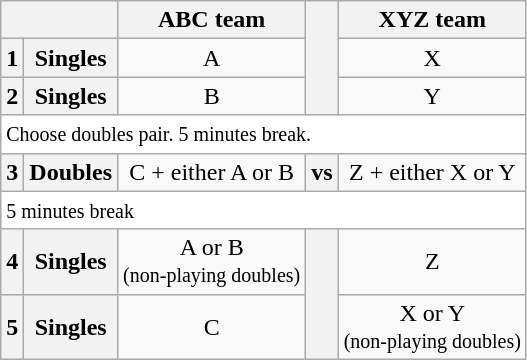<table class="wikitable" style="text-align: center;">
<tr>
<th colspan=2></th>
<th>ABC team</th>
<th rowspan=3></th>
<th>XYZ team</th>
</tr>
<tr>
<th>1</th>
<th>Singles</th>
<td>A</td>
<td>X</td>
</tr>
<tr>
<th>2</th>
<th>Singles</th>
<td>B</td>
<td>Y</td>
</tr>
<tr style="background: white;">
<td colspan=5 style="text-align: left;"><small>Choose doubles pair. 5 minutes break.</small></td>
</tr>
<tr>
<th>3</th>
<th>Doubles</th>
<td>C + either A or B</td>
<th>vs</th>
<td>Z + either X or Y</td>
</tr>
<tr style="background: white;">
<td colspan=5 style="text-align: left;"><small>5 minutes break</small></td>
</tr>
<tr>
<th>4</th>
<th>Singles</th>
<td>A or B<br><small>(non-playing doubles)</small></td>
<th rowspan=2></th>
<td>Z</td>
</tr>
<tr style="background: transparent;">
<th>5</th>
<th>Singles</th>
<td>C</td>
<td>X or Y<br><small>(non-playing doubles)</small></td>
</tr>
</table>
